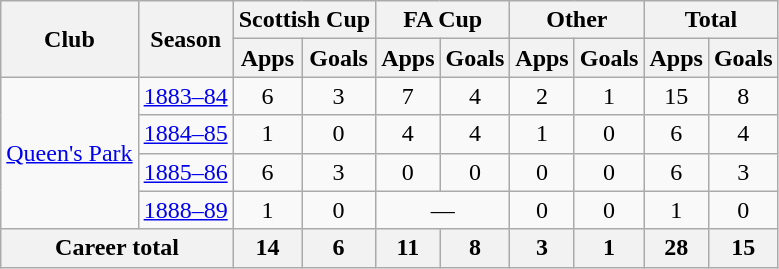<table class="wikitable" style="text-align: center;">
<tr>
<th rowspan="2">Club</th>
<th rowspan="2">Season</th>
<th colspan="2">Scottish Cup</th>
<th colspan="2">FA Cup</th>
<th colspan="2">Other</th>
<th colspan="2">Total</th>
</tr>
<tr>
<th>Apps</th>
<th>Goals</th>
<th>Apps</th>
<th>Goals</th>
<th>Apps</th>
<th>Goals</th>
<th>Apps</th>
<th>Goals</th>
</tr>
<tr>
<td rowspan="4"><a href='#'>Queen's Park</a></td>
<td><a href='#'>1883–84</a></td>
<td>6</td>
<td>3</td>
<td>7</td>
<td>4</td>
<td>2</td>
<td>1</td>
<td>15</td>
<td>8</td>
</tr>
<tr>
<td><a href='#'>1884–85</a></td>
<td>1</td>
<td>0</td>
<td>4</td>
<td>4</td>
<td>1</td>
<td>0</td>
<td>6</td>
<td>4</td>
</tr>
<tr>
<td><a href='#'>1885–86</a></td>
<td>6</td>
<td>3</td>
<td>0</td>
<td>0</td>
<td>0</td>
<td>0</td>
<td>6</td>
<td>3</td>
</tr>
<tr>
<td><a href='#'>1888–89</a></td>
<td>1</td>
<td>0</td>
<td colspan="2">—</td>
<td>0</td>
<td>0</td>
<td>1</td>
<td>0</td>
</tr>
<tr>
<th colspan="2">Career total</th>
<th>14</th>
<th>6</th>
<th>11</th>
<th>8</th>
<th>3</th>
<th>1</th>
<th>28</th>
<th>15</th>
</tr>
</table>
